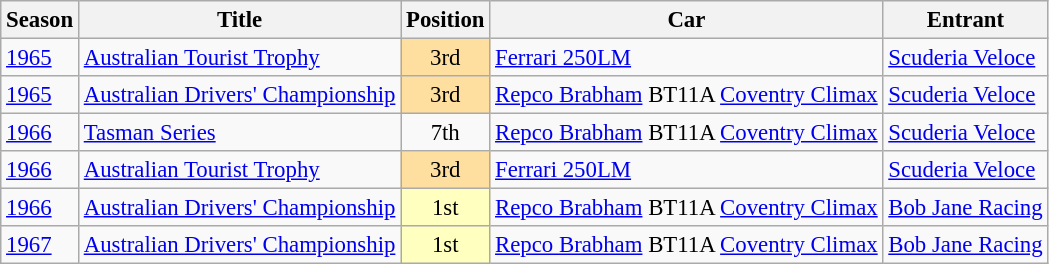<table class="wikitable" style="font-size: 95%;">
<tr>
<th>Season</th>
<th>Title</th>
<th>Position</th>
<th>Car</th>
<th>Entrant</th>
</tr>
<tr>
<td><a href='#'>1965</a></td>
<td><a href='#'>Australian Tourist Trophy</a></td>
<td align="center" style="background:#ffdf9f;">3rd</td>
<td><a href='#'>Ferrari 250LM</a></td>
<td><a href='#'>Scuderia Veloce</a></td>
</tr>
<tr>
<td><a href='#'>1965</a></td>
<td><a href='#'>Australian Drivers' Championship</a></td>
<td align="center" style="background:#ffdf9f;">3rd</td>
<td><a href='#'>Repco Brabham</a> BT11A <a href='#'>Coventry Climax</a></td>
<td><a href='#'>Scuderia Veloce</a></td>
</tr>
<tr>
<td><a href='#'>1966</a></td>
<td><a href='#'>Tasman Series</a></td>
<td align="center">7th</td>
<td><a href='#'>Repco Brabham</a> BT11A <a href='#'>Coventry Climax</a></td>
<td><a href='#'>Scuderia Veloce</a></td>
</tr>
<tr>
<td><a href='#'>1966</a></td>
<td><a href='#'>Australian Tourist Trophy</a></td>
<td align="center" style="background:#ffdf9f;">3rd</td>
<td><a href='#'>Ferrari 250LM</a></td>
<td><a href='#'>Scuderia Veloce</a></td>
</tr>
<tr>
<td><a href='#'>1966</a></td>
<td><a href='#'>Australian Drivers' Championship</a></td>
<td align="center" style="background:#ffffbf;">1st</td>
<td><a href='#'>Repco Brabham</a> BT11A <a href='#'>Coventry Climax</a></td>
<td><a href='#'>Bob Jane Racing</a></td>
</tr>
<tr>
<td><a href='#'>1967</a></td>
<td><a href='#'>Australian Drivers' Championship</a></td>
<td align="center" style="background:#ffffbf;">1st</td>
<td><a href='#'>Repco Brabham</a> BT11A <a href='#'>Coventry Climax</a></td>
<td><a href='#'>Bob Jane Racing</a></td>
</tr>
</table>
